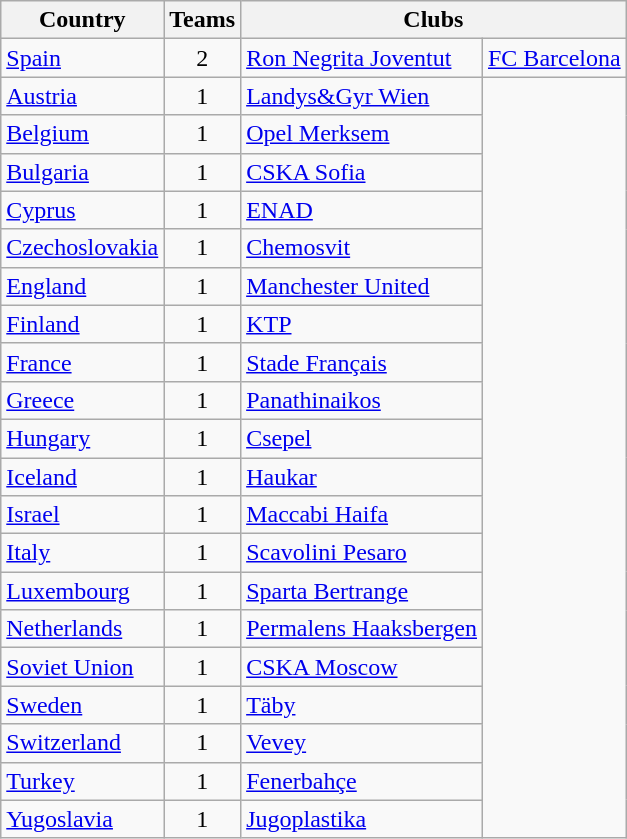<table class="wikitable" style="margin-left:0.5em;">
<tr>
<th>Country</th>
<th>Teams</th>
<th colspan=5>Clubs</th>
</tr>
<tr>
<td> <a href='#'>Spain</a></td>
<td align=center>2</td>
<td><a href='#'>Ron Negrita Joventut</a></td>
<td><a href='#'>FC Barcelona</a></td>
</tr>
<tr>
<td> <a href='#'>Austria</a></td>
<td align=center>1</td>
<td><a href='#'>Landys&Gyr Wien</a></td>
</tr>
<tr>
<td> <a href='#'>Belgium</a></td>
<td align=center>1</td>
<td><a href='#'>Opel Merksem</a></td>
</tr>
<tr>
<td> <a href='#'>Bulgaria</a></td>
<td align=center>1</td>
<td><a href='#'>CSKA Sofia</a></td>
</tr>
<tr>
<td> <a href='#'>Cyprus</a></td>
<td align=center>1</td>
<td><a href='#'>ENAD</a></td>
</tr>
<tr>
<td> <a href='#'>Czechoslovakia</a></td>
<td align=center>1</td>
<td><a href='#'>Chemosvit</a></td>
</tr>
<tr>
<td> <a href='#'>England</a></td>
<td align=center>1</td>
<td><a href='#'>Manchester United</a></td>
</tr>
<tr>
<td> <a href='#'>Finland</a></td>
<td align=center>1</td>
<td><a href='#'>KTP</a></td>
</tr>
<tr>
<td> <a href='#'>France</a></td>
<td align=center>1</td>
<td><a href='#'>Stade Français</a></td>
</tr>
<tr>
<td> <a href='#'>Greece</a></td>
<td align=center>1</td>
<td><a href='#'>Panathinaikos</a></td>
</tr>
<tr>
<td> <a href='#'>Hungary</a></td>
<td align=center>1</td>
<td><a href='#'>Csepel</a></td>
</tr>
<tr>
<td> <a href='#'>Iceland</a></td>
<td align=center>1</td>
<td><a href='#'>Haukar</a></td>
</tr>
<tr>
<td> <a href='#'>Israel</a></td>
<td align=center>1</td>
<td><a href='#'>Maccabi Haifa</a></td>
</tr>
<tr>
<td> <a href='#'>Italy</a></td>
<td align=center>1</td>
<td><a href='#'>Scavolini Pesaro</a></td>
</tr>
<tr>
<td> <a href='#'>Luxembourg</a></td>
<td align=center>1</td>
<td><a href='#'>Sparta Bertrange</a></td>
</tr>
<tr>
<td> <a href='#'>Netherlands</a></td>
<td align=center>1</td>
<td><a href='#'>Permalens Haaksbergen</a></td>
</tr>
<tr>
<td> <a href='#'>Soviet Union</a></td>
<td align=center>1</td>
<td><a href='#'>CSKA Moscow</a></td>
</tr>
<tr>
<td> <a href='#'>Sweden</a></td>
<td align=center>1</td>
<td><a href='#'>Täby</a></td>
</tr>
<tr>
<td> <a href='#'>Switzerland</a></td>
<td align=center>1</td>
<td><a href='#'>Vevey</a></td>
</tr>
<tr>
<td> <a href='#'>Turkey</a></td>
<td align=center>1</td>
<td><a href='#'>Fenerbahçe</a></td>
</tr>
<tr>
<td> <a href='#'>Yugoslavia</a></td>
<td align=center>1</td>
<td><a href='#'>Jugoplastika</a></td>
</tr>
</table>
